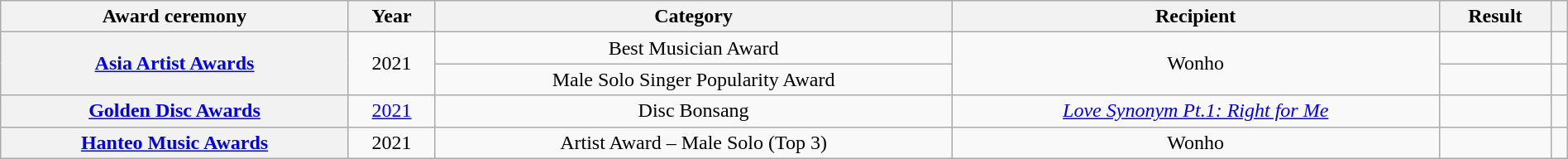<table class="wikitable sortable plainrowheaders" style="text-align:center; width:100%">
<tr>
<th scope="col">Award ceremony</th>
<th scope="col">Year</th>
<th scope="col">Category</th>
<th scope="col">Recipient</th>
<th scope="col">Result</th>
<th scope="col" class="unsortable"></th>
</tr>
<tr>
<th scope="row" rowspan="2"><a href='#'>Asia Artist Awards</a></th>
<td rowspan="2">2021</td>
<td>Best Musician Award</td>
<td rowspan="2">Wonho</td>
<td></td>
<td></td>
</tr>
<tr>
<td>Male Solo Singer Popularity Award</td>
<td></td>
<td></td>
</tr>
<tr>
<th scope="row"><a href='#'>Golden Disc Awards</a></th>
<td><a href='#'>2021</a></td>
<td>Disc Bonsang</td>
<td><em><a href='#'>Love Synonym Pt.1: Right for Me</a></em></td>
<td></td>
<td></td>
</tr>
<tr>
<th scope="row"><a href='#'>Hanteo Music Awards</a></th>
<td>2021</td>
<td>Artist Award – Male Solo (Top 3)</td>
<td>Wonho</td>
<td></td>
<td></td>
</tr>
</table>
